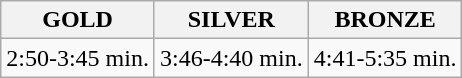<table class="wikitable">
<tr>
<th>GOLD</th>
<th>SILVER</th>
<th>BRONZE</th>
</tr>
<tr>
<td>2:50-3:45 min.</td>
<td>3:46-4:40 min.</td>
<td>4:41-5:35 min.</td>
</tr>
</table>
